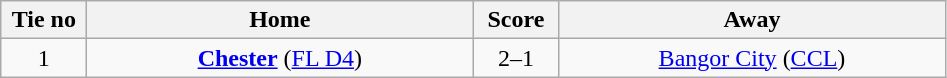<table class="wikitable" style="text-align:center">
<tr>
<th width=50>Tie no</th>
<th width=250>Home</th>
<th width=50>Score</th>
<th width=250>Away</th>
</tr>
<tr>
<td>1</td>
<td><strong><a href='#'>Chester</a></strong> (<a href='#'>FL D4</a>)</td>
<td>2–1</td>
<td><a href='#'>Bangor City</a> (<a href='#'>CCL</a>)</td>
</tr>
</table>
